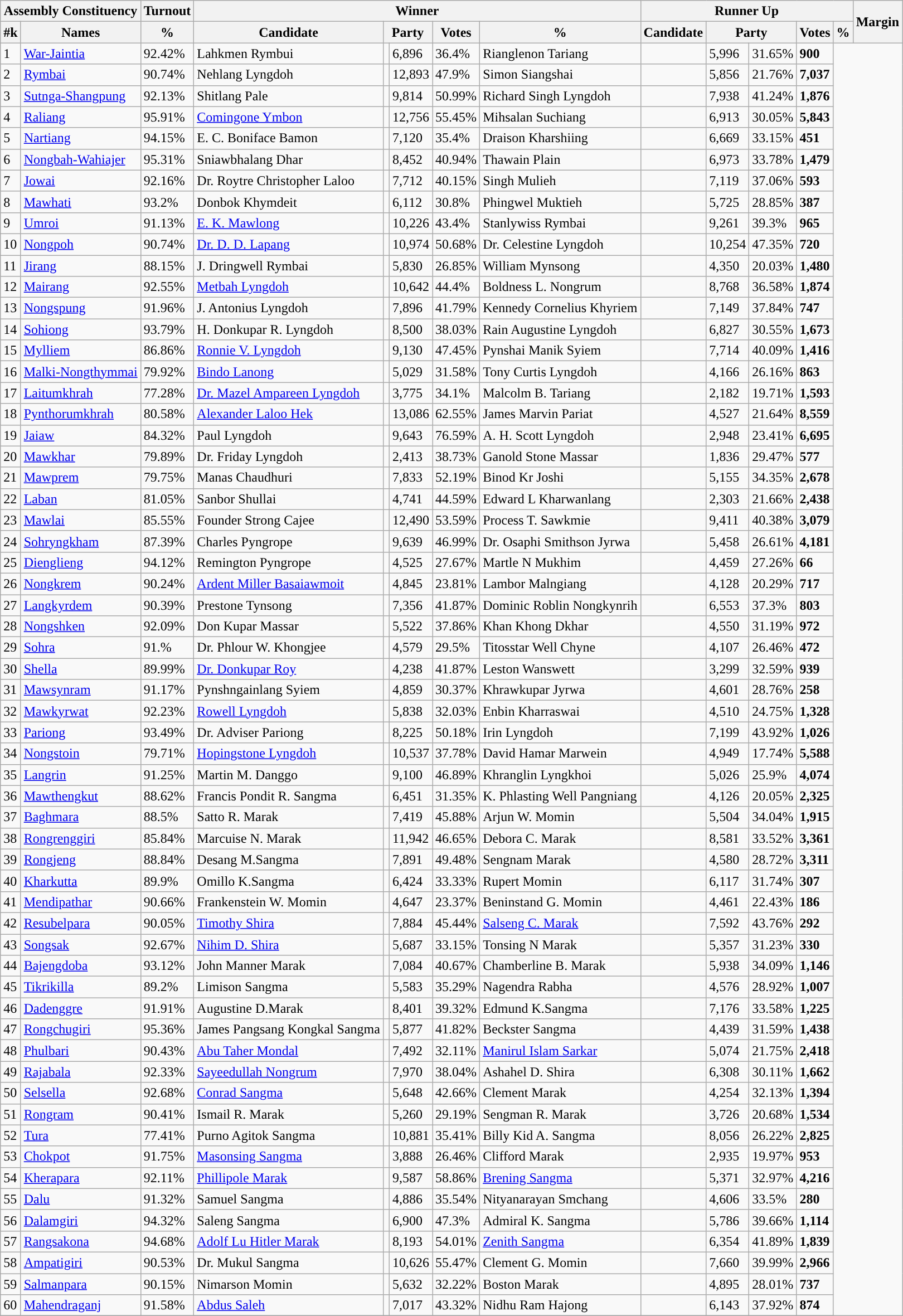<table class="wikitable sortable">
<tr>
<th colspan="2">Assembly Constituency</th>
<th>Turnout</th>
<th colspan="5">Winner</th>
<th colspan="5">Runner Up</th>
<th rowspan="2" data-sort-type=number>Margin</th>
</tr>
<tr>
<th>#k</th>
<th>Names</th>
<th>%</th>
<th>Candidate</th>
<th colspan="2">Party</th>
<th data-sort-type=number>Votes</th>
<th>%</th>
<th>Candidate</th>
<th colspan="2">Party</th>
<th data-sort-type=number>Votes</th>
<th>%</th>
</tr>
<tr>
<td>1</td>
<td><a href='#'>War-Jaintia</a></td>
<td>92.42%</td>
<td>Lahkmen Rymbui</td>
<td></td>
<td>6,896</td>
<td>36.4%</td>
<td>Rianglenon Tariang</td>
<td></td>
<td>5,996</td>
<td>31.65%</td>
<td style="background:"><span><strong>900</strong></span></td>
</tr>
<tr>
<td>2</td>
<td><a href='#'>Rymbai</a></td>
<td>90.74%</td>
<td>Nehlang Lyngdoh</td>
<td></td>
<td>12,893</td>
<td>47.9%</td>
<td>Simon Siangshai</td>
<td></td>
<td>5,856</td>
<td>21.76%</td>
<td style="background:"><span><strong>7,037</strong></span></td>
</tr>
<tr>
<td>3</td>
<td><a href='#'>Sutnga-Shangpung</a></td>
<td>92.13%</td>
<td>Shitlang Pale</td>
<td></td>
<td>9,814</td>
<td>50.99%</td>
<td>Richard Singh Lyngdoh</td>
<td></td>
<td>7,938</td>
<td>41.24%</td>
<td style="background:"><span><strong>1,876</strong></span></td>
</tr>
<tr>
<td>4</td>
<td><a href='#'>Raliang</a></td>
<td>95.91%</td>
<td><a href='#'>Comingone Ymbon</a></td>
<td></td>
<td>12,756</td>
<td>55.45%</td>
<td>Mihsalan Suchiang</td>
<td></td>
<td>6,913</td>
<td>30.05%</td>
<td style="background:"><span><strong>5,843</strong></span></td>
</tr>
<tr>
<td>5</td>
<td><a href='#'>Nartiang</a></td>
<td>94.15%</td>
<td>E. C. Boniface Bamon</td>
<td></td>
<td>7,120</td>
<td>35.4%</td>
<td>Draison Kharshiing</td>
<td></td>
<td>6,669</td>
<td>33.15%</td>
<td style="background:"><span><strong>451</strong></span></td>
</tr>
<tr>
<td>6</td>
<td><a href='#'>Nongbah-Wahiajer</a></td>
<td>95.31%</td>
<td>Sniawbhalang Dhar</td>
<td></td>
<td>8,452</td>
<td>40.94%</td>
<td>Thawain Plain</td>
<td></td>
<td>6,973</td>
<td>33.78%</td>
<td style="background:"><span><strong>1,479</strong></span></td>
</tr>
<tr>
<td>7</td>
<td><a href='#'>Jowai</a></td>
<td>92.16%</td>
<td>Dr. Roytre Christopher Laloo</td>
<td></td>
<td>7,712</td>
<td>40.15%</td>
<td>Singh Mulieh</td>
<td></td>
<td>7,119</td>
<td>37.06%</td>
<td style="background:"><span><strong>593</strong></span></td>
</tr>
<tr>
<td>8</td>
<td><a href='#'>Mawhati</a></td>
<td>93.2%</td>
<td>Donbok Khymdeit</td>
<td></td>
<td>6,112</td>
<td>30.8%</td>
<td>Phingwel Muktieh</td>
<td></td>
<td>5,725</td>
<td>28.85%</td>
<td style="background:"><span><strong>387</strong></span></td>
</tr>
<tr>
<td>9</td>
<td><a href='#'>Umroi</a></td>
<td>91.13%</td>
<td><a href='#'>E. K. Mawlong</a></td>
<td></td>
<td>10,226</td>
<td>43.4%</td>
<td>Stanlywiss Rymbai</td>
<td></td>
<td>9,261</td>
<td>39.3%</td>
<td style="background:"><span><strong>965</strong></span></td>
</tr>
<tr>
<td>10</td>
<td><a href='#'>Nongpoh</a></td>
<td>90.74%</td>
<td><a href='#'>Dr. D. D. Lapang</a></td>
<td></td>
<td>10,974</td>
<td>50.68%</td>
<td>Dr. Celestine Lyngdoh</td>
<td></td>
<td>10,254</td>
<td>47.35%</td>
<td style="background:"><span><strong>720</strong></span></td>
</tr>
<tr>
<td>11</td>
<td><a href='#'>Jirang</a></td>
<td>88.15%</td>
<td>J. Dringwell Rymbai</td>
<td></td>
<td>5,830</td>
<td>26.85%</td>
<td>William Mynsong</td>
<td></td>
<td>4,350</td>
<td>20.03%</td>
<td style="background:"><span><strong>1,480</strong></span></td>
</tr>
<tr>
<td>12</td>
<td><a href='#'>Mairang</a></td>
<td>92.55%</td>
<td><a href='#'>Metbah Lyngdoh</a></td>
<td></td>
<td>10,642</td>
<td>44.4%</td>
<td>Boldness L. Nongrum</td>
<td></td>
<td>8,768</td>
<td>36.58%</td>
<td style="background:"><span><strong>1,874</strong></span></td>
</tr>
<tr>
<td>13</td>
<td><a href='#'>Nongspung</a></td>
<td>91.96%</td>
<td>J. Antonius Lyngdoh</td>
<td></td>
<td>7,896</td>
<td>41.79%</td>
<td>Kennedy Cornelius Khyriem</td>
<td></td>
<td>7,149</td>
<td>37.84%</td>
<td style="background:"><span><strong>747</strong></span></td>
</tr>
<tr>
<td>14</td>
<td><a href='#'>Sohiong</a></td>
<td>93.79%</td>
<td>H. Donkupar R. Lyngdoh</td>
<td></td>
<td>8,500</td>
<td>38.03%</td>
<td>Rain Augustine Lyngdoh</td>
<td></td>
<td>6,827</td>
<td>30.55%</td>
<td style="background:"><span><strong>1,673</strong></span></td>
</tr>
<tr>
<td>15</td>
<td><a href='#'>Mylliem</a></td>
<td>86.86%</td>
<td><a href='#'>Ronnie V. Lyngdoh</a></td>
<td></td>
<td>9,130</td>
<td>47.45%</td>
<td>Pynshai Manik Syiem</td>
<td></td>
<td>7,714</td>
<td>40.09%</td>
<td style="background:"><span><strong>1,416</strong></span></td>
</tr>
<tr>
<td>16</td>
<td><a href='#'>Malki-Nongthymmai</a></td>
<td>79.92%</td>
<td><a href='#'>Bindo Lanong</a></td>
<td></td>
<td>5,029</td>
<td>31.58%</td>
<td>Tony Curtis Lyngdoh</td>
<td></td>
<td>4,166</td>
<td>26.16%</td>
<td style="background:"><span><strong>863</strong></span></td>
</tr>
<tr>
<td>17</td>
<td><a href='#'>Laitumkhrah</a></td>
<td>77.28%</td>
<td><a href='#'>Dr. Mazel Ampareen Lyngdoh</a></td>
<td></td>
<td>3,775</td>
<td>34.1%</td>
<td>Malcolm B. Tariang</td>
<td></td>
<td>2,182</td>
<td>19.71%</td>
<td style="background:"><span><strong>1,593</strong></span></td>
</tr>
<tr>
<td>18</td>
<td><a href='#'>Pynthorumkhrah</a></td>
<td>80.58%</td>
<td><a href='#'>Alexander Laloo Hek</a></td>
<td></td>
<td>13,086</td>
<td>62.55%</td>
<td>James Marvin Pariat</td>
<td></td>
<td>4,527</td>
<td>21.64%</td>
<td style="background:"><span><strong>8,559</strong></span></td>
</tr>
<tr>
<td>19</td>
<td><a href='#'>Jaiaw</a></td>
<td>84.32%</td>
<td>Paul Lyngdoh</td>
<td></td>
<td>9,643</td>
<td>76.59%</td>
<td>A. H. Scott Lyngdoh</td>
<td></td>
<td>2,948</td>
<td>23.41%</td>
<td style="background:"><span><strong>6,695</strong></span></td>
</tr>
<tr>
<td>20</td>
<td><a href='#'>Mawkhar</a></td>
<td>79.89%</td>
<td>Dr. Friday Lyngdoh</td>
<td></td>
<td>2,413</td>
<td>38.73%</td>
<td>Ganold Stone Massar</td>
<td></td>
<td>1,836</td>
<td>29.47%</td>
<td style="background:"><span><strong>577</strong></span></td>
</tr>
<tr>
<td>21</td>
<td><a href='#'>Mawprem</a></td>
<td>79.75%</td>
<td>Manas Chaudhuri</td>
<td></td>
<td>7,833</td>
<td>52.19%</td>
<td>Binod Kr Joshi</td>
<td></td>
<td>5,155</td>
<td>34.35%</td>
<td style="background:"><span><strong>2,678</strong></span></td>
</tr>
<tr>
<td>22</td>
<td><a href='#'>Laban</a></td>
<td>81.05%</td>
<td>Sanbor Shullai</td>
<td></td>
<td>4,741</td>
<td>44.59%</td>
<td>Edward L Kharwanlang</td>
<td></td>
<td>2,303</td>
<td>21.66%</td>
<td style="background:"><span><strong>2,438</strong></span></td>
</tr>
<tr>
<td>23</td>
<td><a href='#'>Mawlai</a></td>
<td>85.55%</td>
<td>Founder Strong Cajee</td>
<td></td>
<td>12,490</td>
<td>53.59%</td>
<td>Process T. Sawkmie</td>
<td></td>
<td>9,411</td>
<td>40.38%</td>
<td style="background:"><span><strong>3,079</strong></span></td>
</tr>
<tr>
<td>24</td>
<td><a href='#'>Sohryngkham</a></td>
<td>87.39%</td>
<td>Charles Pyngrope</td>
<td></td>
<td>9,639</td>
<td>46.99%</td>
<td>Dr. Osaphi Smithson Jyrwa</td>
<td></td>
<td>5,458</td>
<td>26.61%</td>
<td style="background:"><span><strong>4,181</strong></span></td>
</tr>
<tr>
<td>25</td>
<td><a href='#'>Dienglieng</a></td>
<td>94.12%</td>
<td>Remington Pyngrope</td>
<td></td>
<td>4,525</td>
<td>27.67%</td>
<td>Martle N Mukhim</td>
<td></td>
<td>4,459</td>
<td>27.26%</td>
<td style="background:"><span><strong>66</strong></span></td>
</tr>
<tr>
<td>26</td>
<td><a href='#'>Nongkrem</a></td>
<td>90.24%</td>
<td><a href='#'>Ardent Miller Basaiawmoit</a></td>
<td></td>
<td>4,845</td>
<td>23.81%</td>
<td>Lambor Malngiang</td>
<td></td>
<td>4,128</td>
<td>20.29%</td>
<td style="background:"><span><strong>717</strong></span></td>
</tr>
<tr>
<td>27</td>
<td><a href='#'>Langkyrdem</a></td>
<td>90.39%</td>
<td>Prestone Tynsong</td>
<td></td>
<td>7,356</td>
<td>41.87%</td>
<td>Dominic Roblin Nongkynrih</td>
<td></td>
<td>6,553</td>
<td>37.3%</td>
<td style="background:"><span><strong>803</strong></span></td>
</tr>
<tr>
<td>28</td>
<td><a href='#'>Nongshken</a></td>
<td>92.09%</td>
<td>Don Kupar Massar</td>
<td></td>
<td>5,522</td>
<td>37.86%</td>
<td>Khan Khong Dkhar</td>
<td></td>
<td>4,550</td>
<td>31.19%</td>
<td style="background:"><span><strong>972</strong></span></td>
</tr>
<tr>
<td>29</td>
<td><a href='#'>Sohra</a></td>
<td>91.%</td>
<td>Dr. Phlour W. Khongjee</td>
<td></td>
<td>4,579</td>
<td>29.5%</td>
<td>Titosstar Well Chyne</td>
<td></td>
<td>4,107</td>
<td>26.46%</td>
<td style="background:"><span><strong>472</strong></span></td>
</tr>
<tr>
<td>30</td>
<td><a href='#'>Shella</a></td>
<td>89.99%</td>
<td><a href='#'>Dr. Donkupar Roy</a></td>
<td></td>
<td>4,238</td>
<td>41.87%</td>
<td>Leston Wanswett</td>
<td></td>
<td>3,299</td>
<td>32.59%</td>
<td style="background:"><span><strong>939</strong></span></td>
</tr>
<tr>
<td>31</td>
<td><a href='#'>Mawsynram</a></td>
<td>91.17%</td>
<td>Pynshngainlang Syiem</td>
<td></td>
<td>4,859</td>
<td>30.37%</td>
<td>Khrawkupar Jyrwa</td>
<td></td>
<td>4,601</td>
<td>28.76%</td>
<td style="background:"><span><strong>258</strong></span></td>
</tr>
<tr>
<td>32</td>
<td><a href='#'>Mawkyrwat</a></td>
<td>92.23%</td>
<td><a href='#'>Rowell Lyngdoh</a></td>
<td></td>
<td>5,838</td>
<td>32.03%</td>
<td>Enbin Kharraswai</td>
<td></td>
<td>4,510</td>
<td>24.75%</td>
<td style="background:"><span><strong>1,328</strong></span></td>
</tr>
<tr>
<td>33</td>
<td><a href='#'>Pariong</a></td>
<td>93.49%</td>
<td>Dr. Adviser Pariong</td>
<td></td>
<td>8,225</td>
<td>50.18%</td>
<td>Irin Lyngdoh</td>
<td></td>
<td>7,199</td>
<td>43.92%</td>
<td style="background:"><span><strong>1,026</strong></span></td>
</tr>
<tr>
<td>34</td>
<td><a href='#'>Nongstoin</a></td>
<td>79.71%</td>
<td><a href='#'>Hopingstone Lyngdoh</a></td>
<td></td>
<td>10,537</td>
<td>37.78%</td>
<td>David Hamar Marwein</td>
<td></td>
<td>4,949</td>
<td>17.74%</td>
<td style="background:"><span><strong>5,588</strong></span></td>
</tr>
<tr>
<td>35</td>
<td><a href='#'>Langrin</a></td>
<td>91.25%</td>
<td>Martin M. Danggo</td>
<td></td>
<td>9,100</td>
<td>46.89%</td>
<td>Khranglin Lyngkhoi</td>
<td></td>
<td>5,026</td>
<td>25.9%</td>
<td style="background:"><span><strong>4,074</strong></span></td>
</tr>
<tr>
<td>36</td>
<td><a href='#'>Mawthengkut</a></td>
<td>88.62%</td>
<td>Francis Pondit R. Sangma</td>
<td></td>
<td>6,451</td>
<td>31.35%</td>
<td>K. Phlasting Well Pangniang</td>
<td></td>
<td>4,126</td>
<td>20.05%</td>
<td style="background:"><span><strong>2,325</strong></span></td>
</tr>
<tr>
<td>37</td>
<td><a href='#'>Baghmara</a></td>
<td>88.5%</td>
<td>Satto R. Marak</td>
<td></td>
<td>7,419</td>
<td>45.88%</td>
<td>Arjun W. Momin</td>
<td></td>
<td>5,504</td>
<td>34.04%</td>
<td style="background:"><span><strong>1,915</strong></span></td>
</tr>
<tr>
<td>38</td>
<td><a href='#'>Rongrenggiri</a></td>
<td>85.84%</td>
<td>Marcuise N. Marak</td>
<td></td>
<td>11,942</td>
<td>46.65%</td>
<td>Debora C. Marak</td>
<td></td>
<td>8,581</td>
<td>33.52%</td>
<td style="background:"><span><strong>3,361</strong></span></td>
</tr>
<tr>
<td>39</td>
<td><a href='#'>Rongjeng</a></td>
<td>88.84%</td>
<td>Desang M.Sangma</td>
<td></td>
<td>7,891</td>
<td>49.48%</td>
<td>Sengnam Marak</td>
<td></td>
<td>4,580</td>
<td>28.72%</td>
<td style="background:"><span><strong>3,311</strong></span></td>
</tr>
<tr>
<td>40</td>
<td><a href='#'>Kharkutta</a></td>
<td>89.9%</td>
<td>Omillo K.Sangma</td>
<td></td>
<td>6,424</td>
<td>33.33%</td>
<td>Rupert Momin</td>
<td></td>
<td>6,117</td>
<td>31.74%</td>
<td style="background:"><span><strong>307</strong></span></td>
</tr>
<tr>
<td>41</td>
<td><a href='#'>Mendipathar</a></td>
<td>90.66%</td>
<td>Frankenstein W. Momin</td>
<td></td>
<td>4,647</td>
<td>23.37%</td>
<td>Beninstand G. Momin</td>
<td></td>
<td>4,461</td>
<td>22.43%</td>
<td style="background:"><span><strong>186</strong></span></td>
</tr>
<tr>
<td>42</td>
<td><a href='#'>Resubelpara</a></td>
<td>90.05%</td>
<td><a href='#'>Timothy Shira</a></td>
<td></td>
<td>7,884</td>
<td>45.44%</td>
<td><a href='#'>Salseng C. Marak</a></td>
<td></td>
<td>7,592</td>
<td>43.76%</td>
<td style="background:"><span><strong>292</strong></span></td>
</tr>
<tr>
<td>43</td>
<td><a href='#'>Songsak</a></td>
<td>92.67%</td>
<td><a href='#'>Nihim D. Shira</a></td>
<td></td>
<td>5,687</td>
<td>33.15%</td>
<td>Tonsing N Marak</td>
<td></td>
<td>5,357</td>
<td>31.23%</td>
<td style="background:"><span><strong>330</strong></span></td>
</tr>
<tr>
<td>44</td>
<td><a href='#'>Bajengdoba</a></td>
<td>93.12%</td>
<td>John Manner Marak</td>
<td></td>
<td>7,084</td>
<td>40.67%</td>
<td>Chamberline B. Marak</td>
<td></td>
<td>5,938</td>
<td>34.09%</td>
<td style="background:"><span><strong>1,146</strong></span></td>
</tr>
<tr>
<td>45</td>
<td><a href='#'>Tikrikilla</a></td>
<td>89.2%</td>
<td>Limison Sangma</td>
<td></td>
<td>5,583</td>
<td>35.29%</td>
<td>Nagendra Rabha</td>
<td></td>
<td>4,576</td>
<td>28.92%</td>
<td style="background:"><span><strong>1,007</strong></span></td>
</tr>
<tr>
<td>46</td>
<td><a href='#'>Dadenggre</a></td>
<td>91.91%</td>
<td>Augustine D.Marak</td>
<td></td>
<td>8,401</td>
<td>39.32%</td>
<td>Edmund K.Sangma</td>
<td></td>
<td>7,176</td>
<td>33.58%</td>
<td style="background:"><span><strong>1,225</strong></span></td>
</tr>
<tr>
<td>47</td>
<td><a href='#'>Rongchugiri</a></td>
<td>95.36%</td>
<td>James Pangsang Kongkal Sangma</td>
<td></td>
<td>5,877</td>
<td>41.82%</td>
<td>Beckster Sangma</td>
<td></td>
<td>4,439</td>
<td>31.59%</td>
<td style="background:"><span><strong>1,438</strong></span></td>
</tr>
<tr>
<td>48</td>
<td><a href='#'>Phulbari</a></td>
<td>90.43%</td>
<td><a href='#'>Abu Taher Mondal</a></td>
<td></td>
<td>7,492</td>
<td>32.11%</td>
<td><a href='#'>Manirul Islam Sarkar</a></td>
<td></td>
<td>5,074</td>
<td>21.75%</td>
<td style="background:"><span><strong>2,418</strong></span></td>
</tr>
<tr>
<td>49</td>
<td><a href='#'>Rajabala</a></td>
<td>92.33%</td>
<td><a href='#'>Sayeedullah Nongrum</a></td>
<td></td>
<td>7,970</td>
<td>38.04%</td>
<td>Ashahel D. Shira</td>
<td></td>
<td>6,308</td>
<td>30.11%</td>
<td style="background:"><span><strong>1,662</strong></span></td>
</tr>
<tr>
<td>50</td>
<td><a href='#'>Selsella</a></td>
<td>92.68%</td>
<td><a href='#'>Conrad Sangma</a></td>
<td></td>
<td>5,648</td>
<td>42.66%</td>
<td>Clement Marak</td>
<td></td>
<td>4,254</td>
<td>32.13%</td>
<td style="background:"><span><strong>1,394</strong></span></td>
</tr>
<tr>
<td>51</td>
<td><a href='#'>Rongram</a></td>
<td>90.41%</td>
<td>Ismail R. Marak</td>
<td></td>
<td>5,260</td>
<td>29.19%</td>
<td>Sengman R. Marak</td>
<td></td>
<td>3,726</td>
<td>20.68%</td>
<td style="background:"><span><strong>1,534</strong></span></td>
</tr>
<tr>
<td>52</td>
<td><a href='#'>Tura</a></td>
<td>77.41%</td>
<td>Purno Agitok Sangma</td>
<td></td>
<td>10,881</td>
<td>35.41%</td>
<td>Billy Kid A. Sangma</td>
<td></td>
<td>8,056</td>
<td>26.22%</td>
<td style="background:"><span><strong>2,825</strong></span></td>
</tr>
<tr>
<td>53</td>
<td><a href='#'>Chokpot</a></td>
<td>91.75%</td>
<td><a href='#'>Masonsing Sangma</a></td>
<td></td>
<td>3,888</td>
<td>26.46%</td>
<td>Clifford Marak</td>
<td></td>
<td>2,935</td>
<td>19.97%</td>
<td style="background:"><span><strong>953</strong></span></td>
</tr>
<tr>
<td>54</td>
<td><a href='#'>Kherapara</a></td>
<td>92.11%</td>
<td><a href='#'>Phillipole Marak</a></td>
<td></td>
<td>9,587</td>
<td>58.86%</td>
<td><a href='#'>Brening Sangma</a></td>
<td></td>
<td>5,371</td>
<td>32.97%</td>
<td style="background:"><span><strong>4,216</strong></span></td>
</tr>
<tr>
<td>55</td>
<td><a href='#'>Dalu</a></td>
<td>91.32%</td>
<td>Samuel Sangma</td>
<td></td>
<td>4,886</td>
<td>35.54%</td>
<td>Nityanarayan Smchang</td>
<td></td>
<td>4,606</td>
<td>33.5%</td>
<td style="background:"><span><strong>280</strong></span></td>
</tr>
<tr>
<td>56</td>
<td><a href='#'>Dalamgiri</a></td>
<td>94.32%</td>
<td>Saleng Sangma</td>
<td></td>
<td>6,900</td>
<td>47.3%</td>
<td>Admiral K. Sangma</td>
<td></td>
<td>5,786</td>
<td>39.66%</td>
<td style="background:"><span><strong>1,114</strong></span></td>
</tr>
<tr>
<td>57</td>
<td><a href='#'>Rangsakona</a></td>
<td>94.68%</td>
<td><a href='#'>Adolf Lu Hitler Marak</a></td>
<td></td>
<td>8,193</td>
<td>54.01%</td>
<td><a href='#'>Zenith Sangma</a></td>
<td></td>
<td>6,354</td>
<td>41.89%</td>
<td style="background:"><span><strong>1,839</strong></span></td>
</tr>
<tr>
<td>58</td>
<td><a href='#'>Ampatigiri</a></td>
<td>90.53%</td>
<td>Dr. Mukul Sangma</td>
<td></td>
<td>10,626</td>
<td>55.47%</td>
<td>Clement G. Momin</td>
<td></td>
<td>7,660</td>
<td>39.99%</td>
<td style="background:"><span><strong>2,966</strong></span></td>
</tr>
<tr>
<td>59</td>
<td><a href='#'>Salmanpara</a></td>
<td>90.15%</td>
<td>Nimarson Momin</td>
<td></td>
<td>5,632</td>
<td>32.22%</td>
<td>Boston Marak</td>
<td></td>
<td>4,895</td>
<td>28.01%</td>
<td style="background:"><span><strong>737</strong></span></td>
</tr>
<tr>
<td>60</td>
<td><a href='#'>Mahendraganj</a></td>
<td>91.58%</td>
<td><a href='#'>Abdus Saleh</a></td>
<td></td>
<td>7,017</td>
<td>43.32%</td>
<td>Nidhu Ram Hajong</td>
<td></td>
<td>6,143</td>
<td>37.92%</td>
<td style="background:"><span><strong>874</strong></span></td>
</tr>
<tr>
</tr>
</table>
